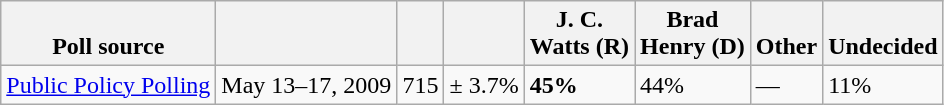<table class="wikitable">
<tr valign= bottom>
<th>Poll source</th>
<th></th>
<th></th>
<th></th>
<th>J. C.<br>Watts (R)</th>
<th>Brad<br>Henry (D)</th>
<th>Other</th>
<th>Undecided</th>
</tr>
<tr>
<td><a href='#'>Public Policy Polling</a></td>
<td>May 13–17, 2009</td>
<td>715</td>
<td>± 3.7%</td>
<td><strong>45%</strong></td>
<td>44%</td>
<td>—</td>
<td>11%</td>
</tr>
</table>
